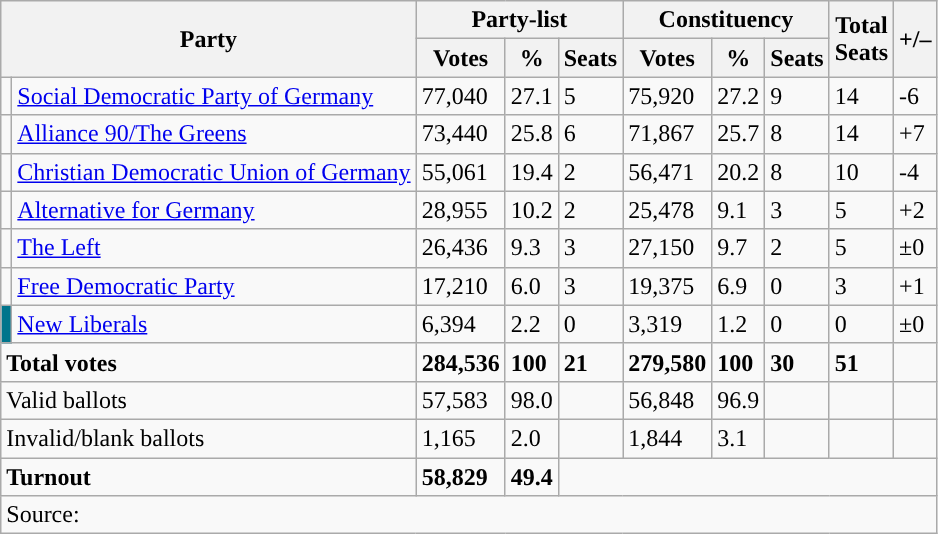<table class="wikitable">
<tr>
<th colspan="2" rowspan="2">Party</th>
<th colspan="3"><strong>Party-list</strong></th>
<th colspan="3"><strong>Constituency</strong></th>
<th rowspan="2">Total<br>Seats</th>
<th rowspan="2">+/–</th>
</tr>
<tr>
<th>Votes</th>
<th>%</th>
<th>Seats</th>
<th>Votes</th>
<th>%</th>
<th>Seats</th>
</tr>
<tr>
<td></td>
<td><a href='#'>Social Democratic Party of Germany</a></td>
<td>77,040</td>
<td>27.1</td>
<td>5</td>
<td>75,920</td>
<td>27.2</td>
<td>9</td>
<td>14</td>
<td>-6</td>
</tr>
<tr>
<td></td>
<td><a href='#'>Alliance 90/The Greens</a></td>
<td>73,440</td>
<td>25.8</td>
<td>6</td>
<td>71,867</td>
<td>25.7</td>
<td>8</td>
<td>14</td>
<td>+7</td>
</tr>
<tr>
<td></td>
<td><a href='#'>Christian Democratic Union of Germany</a></td>
<td>55,061</td>
<td>19.4</td>
<td>2</td>
<td>56,471</td>
<td>20.2</td>
<td>8</td>
<td>10</td>
<td>-4</td>
</tr>
<tr>
<td></td>
<td><a href='#'>Alternative for Germany</a></td>
<td>28,955</td>
<td>10.2</td>
<td>2</td>
<td>25,478</td>
<td>9.1</td>
<td>3</td>
<td>5</td>
<td>+2</td>
</tr>
<tr>
<td></td>
<td><a href='#'>The Left</a></td>
<td>26,436</td>
<td>9.3</td>
<td>3</td>
<td>27,150</td>
<td>9.7</td>
<td>2</td>
<td>5</td>
<td>±0</td>
</tr>
<tr>
<td></td>
<td><a href='#'>Free Democratic Party</a></td>
<td>17,210</td>
<td>6.0</td>
<td>3</td>
<td>19,375</td>
<td>6.9</td>
<td>0</td>
<td>3</td>
<td>+1</td>
</tr>
<tr>
<td bgcolor="#00758C"></td>
<td><a href='#'>New Liberals</a></td>
<td>6,394</td>
<td>2.2</td>
<td>0</td>
<td>3,319</td>
<td>1.2</td>
<td>0</td>
<td>0</td>
<td>±0</td>
</tr>
<tr>
<td colspan="2"><strong>Total votes</strong></td>
<td><strong>284,536</strong></td>
<td><strong>100</strong></td>
<td><strong>21</strong></td>
<td><strong>279,580</strong></td>
<td><strong>100</strong></td>
<td><strong>30</strong></td>
<td><strong>51</strong></td>
<td></td>
</tr>
<tr>
<td colspan="2">Valid ballots</td>
<td>57,583</td>
<td>98.0</td>
<td></td>
<td>56,848</td>
<td>96.9</td>
<td></td>
<td></td>
<td></td>
</tr>
<tr>
<td colspan="2">Invalid/blank ballots</td>
<td>1,165</td>
<td>2.0</td>
<td></td>
<td>1,844</td>
<td>3.1</td>
<td></td>
<td></td>
<td></td>
</tr>
<tr>
<td colspan="2"><strong>Turnout</strong></td>
<td><strong>58,829</strong></td>
<td><strong>49.4</strong></td>
<td colspan="6"></td>
</tr>
<tr>
<td colspan="10">Source: </td>
</tr>
</table>
